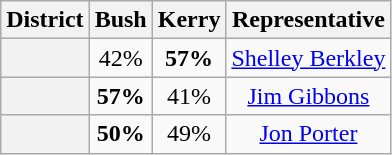<table class=wikitable>
<tr>
<th>District</th>
<th>Bush</th>
<th>Kerry</th>
<th>Representative</th>
</tr>
<tr align=center>
<th></th>
<td>42%</td>
<td><strong>57%</strong></td>
<td><a href='#'>Shelley Berkley</a></td>
</tr>
<tr align=center>
<th></th>
<td><strong>57%</strong></td>
<td>41%</td>
<td><a href='#'>Jim Gibbons</a></td>
</tr>
<tr align=center>
<th></th>
<td><strong>50%</strong></td>
<td>49%</td>
<td><a href='#'>Jon Porter</a></td>
</tr>
</table>
